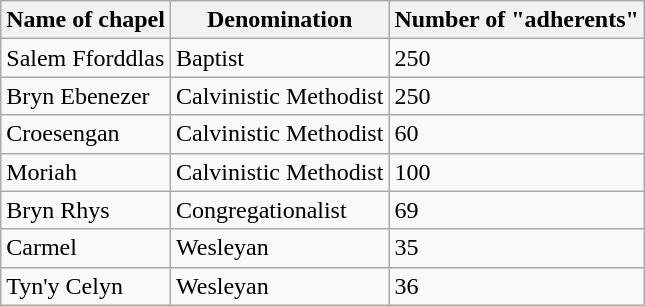<table class="wikitable">
<tr>
<th><strong>Name of chapel</strong></th>
<th><strong>Denomination</strong></th>
<th><strong>Number of "adherents"</strong></th>
</tr>
<tr>
<td>Salem Fforddlas</td>
<td>Baptist</td>
<td>250</td>
</tr>
<tr>
<td>Bryn Ebenezer</td>
<td>Calvinistic Methodist</td>
<td>250</td>
</tr>
<tr>
<td>Croesengan</td>
<td>Calvinistic Methodist</td>
<td>60</td>
</tr>
<tr>
<td>Moriah</td>
<td>Calvinistic Methodist</td>
<td>100</td>
</tr>
<tr>
<td>Bryn Rhys</td>
<td>Congregationalist</td>
<td>69</td>
</tr>
<tr>
<td>Carmel</td>
<td>Wesleyan</td>
<td>35</td>
</tr>
<tr>
<td>Tyn'y Celyn</td>
<td>Wesleyan</td>
<td>36</td>
</tr>
</table>
